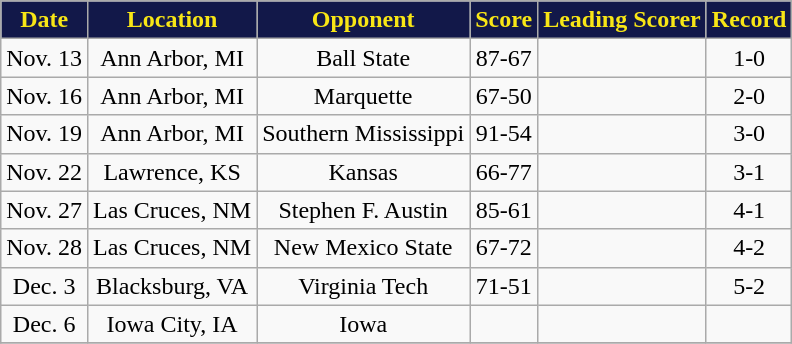<table class="wikitable" style="text-align:center">
<tr>
<th style="background:#121849;color:#F8E616;">Date</th>
<th style="background:#121849;color:#F8E616;">Location</th>
<th style="background:#121849;color:#F8E616;">Opponent</th>
<th style="background:#121849;color:#F8E616;">Score</th>
<th style="background:#121849;color:#F8E616;">Leading Scorer</th>
<th style="background:#121849;color:#F8E616;">Record</th>
</tr>
<tr>
<td>Nov. 13</td>
<td>Ann Arbor, MI</td>
<td>Ball State</td>
<td>87-67</td>
<td></td>
<td>1-0</td>
</tr>
<tr>
<td>Nov. 16</td>
<td>Ann Arbor, MI</td>
<td>Marquette</td>
<td>67-50</td>
<td></td>
<td>2-0</td>
</tr>
<tr>
<td>Nov. 19</td>
<td>Ann Arbor, MI</td>
<td>Southern Mississippi</td>
<td>91-54</td>
<td></td>
<td>3-0</td>
</tr>
<tr>
<td>Nov. 22</td>
<td>Lawrence, KS</td>
<td>Kansas</td>
<td>66-77</td>
<td></td>
<td>3-1</td>
</tr>
<tr>
<td>Nov. 27</td>
<td>Las Cruces, NM</td>
<td>Stephen F. Austin</td>
<td>85-61</td>
<td></td>
<td>4-1</td>
</tr>
<tr>
<td>Nov. 28</td>
<td>Las Cruces, NM</td>
<td>New Mexico State</td>
<td>67-72</td>
<td></td>
<td>4-2</td>
</tr>
<tr>
<td>Dec. 3</td>
<td>Blacksburg, VA</td>
<td>Virginia Tech</td>
<td>71-51</td>
<td></td>
<td>5-2</td>
</tr>
<tr>
<td>Dec. 6</td>
<td>Iowa City, IA</td>
<td>Iowa</td>
<td></td>
<td></td>
<td></td>
</tr>
<tr>
</tr>
</table>
